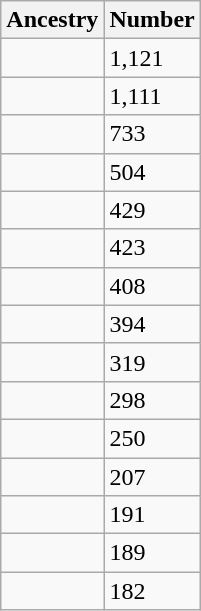<table style="float:right;" class="wikitable sortable">
<tr>
<th>Ancestry</th>
<th>Number</th>
</tr>
<tr>
<td></td>
<td>1,121</td>
</tr>
<tr>
<td></td>
<td>1,111</td>
</tr>
<tr>
<td></td>
<td>733</td>
</tr>
<tr>
<td></td>
<td>504</td>
</tr>
<tr>
<td></td>
<td>429</td>
</tr>
<tr>
<td></td>
<td>423</td>
</tr>
<tr>
<td></td>
<td>408</td>
</tr>
<tr>
<td></td>
<td>394</td>
</tr>
<tr>
<td></td>
<td>319</td>
</tr>
<tr>
<td></td>
<td>298</td>
</tr>
<tr>
<td></td>
<td>250</td>
</tr>
<tr>
<td></td>
<td>207</td>
</tr>
<tr>
<td></td>
<td>191</td>
</tr>
<tr>
<td></td>
<td>189</td>
</tr>
<tr>
<td></td>
<td>182</td>
</tr>
</table>
